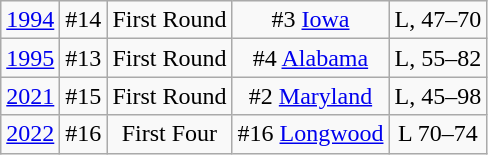<table class="wikitable" style="text-align:center;">
<tr>
<td><a href='#'>1994</a></td>
<td>#14</td>
<td>First Round</td>
<td>#3 <a href='#'>Iowa</a></td>
<td>L, 47–70</td>
</tr>
<tr>
<td><a href='#'>1995</a></td>
<td>#13</td>
<td>First Round</td>
<td>#4 <a href='#'>Alabama</a></td>
<td>L, 55–82</td>
</tr>
<tr>
<td><a href='#'>2021</a></td>
<td>#15</td>
<td>First Round</td>
<td>#2 <a href='#'>Maryland</a></td>
<td>L, 45–98</td>
</tr>
<tr>
<td><a href='#'>2022</a></td>
<td>#16</td>
<td>First Four</td>
<td>#16 <a href='#'>Longwood</a></td>
<td>L 70–74</td>
</tr>
</table>
